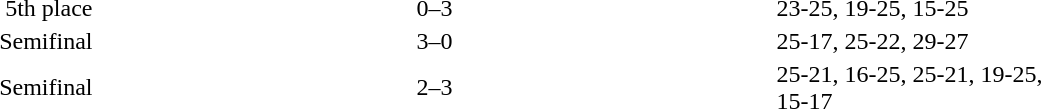<table>
<tr>
<th width=150></th>
<th width=190></th>
<th width=60></th>
<th width=190></th>
<th width=200></th>
</tr>
<tr>
<td align=right>5th place</td>
<td align=right></td>
<td align=center>0–3</td>
<td><strong></strong></td>
<td>23-25, 19-25, 15-25</td>
</tr>
<tr>
<td align=right>Semifinal</td>
<td align=right><strong></strong></td>
<td align=center>3–0</td>
<td></td>
<td>25-17, 25-22, 29-27</td>
</tr>
<tr>
<td align=right>Semifinal</td>
<td align=right></td>
<td align=center>2–3</td>
<td><strong></strong></td>
<td>25-21, 16-25, 25-21, 19-25, 15-17</td>
</tr>
</table>
